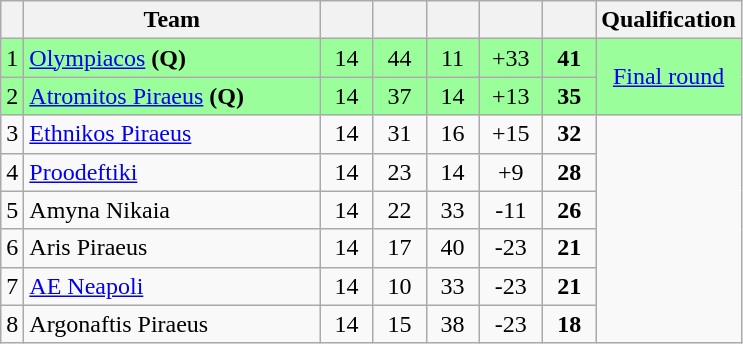<table class="wikitable" style="text-align: center; font-size:100%">
<tr>
<th></th>
<th width=190>Team</th>
<th width=28></th>
<th width=28></th>
<th width=28></th>
<th width=35></th>
<th width=28></th>
<th>Qualification</th>
</tr>
<tr bgcolor=#9AFF9A>
<td>1</td>
<td align=left><a href='#'>Olympiacos</a> <strong>(Q)</strong></td>
<td>14</td>
<td>44</td>
<td>11</td>
<td>+33</td>
<td><strong>41</strong></td>
<td rowspan=2><a href='#'>Final round</a></td>
</tr>
<tr bgcolor=#9AFF9A>
<td>2</td>
<td align=left><a href='#'>Atromitos Piraeus</a> <strong>(Q)</strong></td>
<td>14</td>
<td>37</td>
<td>14</td>
<td>+13</td>
<td><strong>35</strong></td>
</tr>
<tr>
<td>3</td>
<td align=left><a href='#'>Ethnikos Piraeus</a></td>
<td>14</td>
<td>31</td>
<td>16</td>
<td>+15</td>
<td><strong>32</strong></td>
<td rowspan=6></td>
</tr>
<tr>
<td>4</td>
<td align=left><a href='#'>Proodeftiki</a></td>
<td>14</td>
<td>23</td>
<td>14</td>
<td>+9</td>
<td><strong>28</strong></td>
</tr>
<tr>
<td>5</td>
<td align=left>Amyna Nikaia</td>
<td>14</td>
<td>22</td>
<td>33</td>
<td>-11</td>
<td><strong>26</strong></td>
</tr>
<tr>
<td>6</td>
<td align=left>Aris Piraeus</td>
<td>14</td>
<td>17</td>
<td>40</td>
<td>-23</td>
<td><strong>21</strong></td>
</tr>
<tr>
<td>7</td>
<td align=left><a href='#'>AE Neapoli</a></td>
<td>14</td>
<td>10</td>
<td>33</td>
<td>-23</td>
<td><strong>21</strong></td>
</tr>
<tr>
<td>8</td>
<td align=left>Argonaftis Piraeus</td>
<td>14</td>
<td>15</td>
<td>38</td>
<td>-23</td>
<td><strong>18</strong></td>
</tr>
</table>
